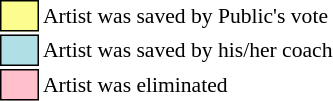<table class="toccolours" style="font-size: 90%; white-space: nowrap;">
<tr>
<td style="background-color:#fdfc8f; border: 1px solid black">      </td>
<td>Artist was saved by Public's vote</td>
</tr>
<tr>
<td style="background-color:#B0E0E6; border: 1px solid black">      </td>
<td>Artist was saved by his/her coach</td>
</tr>
<tr>
<td style="background-color:pink; border: 1px solid black">      </td>
<td>Artist was eliminated</td>
</tr>
<tr>
</tr>
</table>
